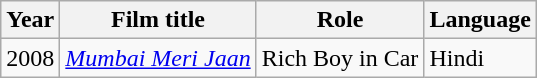<table class="wikitable">
<tr>
<th>Year</th>
<th>Film title</th>
<th>Role</th>
<th>Language</th>
</tr>
<tr>
<td>2008</td>
<td><em><a href='#'>Mumbai Meri Jaan</a></em></td>
<td>Rich Boy in Car</td>
<td>Hindi</td>
</tr>
</table>
